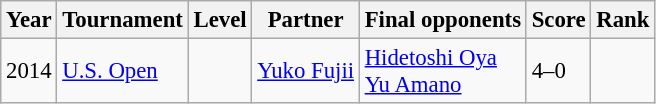<table class="sortable wikitable" style="font-size: 95%;">
<tr>
<th>Year</th>
<th>Tournament</th>
<th>Level</th>
<th>Partner</th>
<th>Final opponents</th>
<th>Score</th>
<th>Rank</th>
</tr>
<tr>
<td>2014</td>
<td><a href='#'>U.S. Open</a></td>
<td></td>
<td><a href='#'>Yuko Fujii</a></td>
<td><a href='#'>Hidetoshi Oya</a><br><a href='#'>Yu Amano</a></td>
<td>4–0</td>
<td></td>
</tr>
</table>
